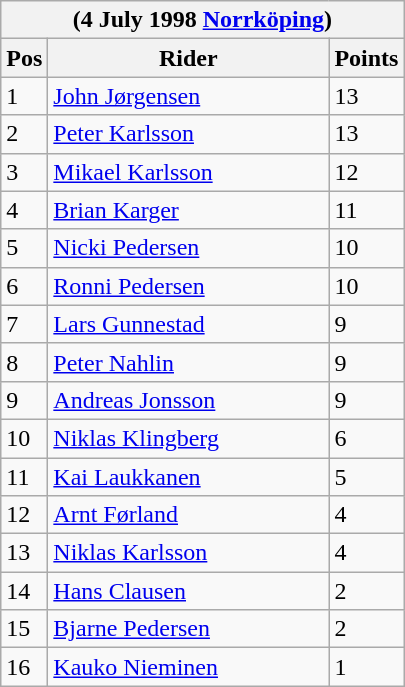<table class="wikitable">
<tr>
<th colspan="6">(4 July 1998  <a href='#'>Norrköping</a>)</th>
</tr>
<tr>
<th width=20>Pos</th>
<th width=180>Rider</th>
<th width=40>Points</th>
</tr>
<tr>
<td>1</td>
<td style="text-align:left;"> <a href='#'>John Jørgensen</a></td>
<td>13</td>
</tr>
<tr>
<td>2</td>
<td style="text-align:left;"> <a href='#'>Peter Karlsson</a></td>
<td>13</td>
</tr>
<tr>
<td>3</td>
<td style="text-align:left;"> <a href='#'>Mikael Karlsson</a></td>
<td>12</td>
</tr>
<tr>
<td>4</td>
<td style="text-align:left;"> <a href='#'>Brian Karger</a></td>
<td>11</td>
</tr>
<tr>
<td>5</td>
<td style="text-align:left;"> <a href='#'>Nicki Pedersen</a></td>
<td>10</td>
</tr>
<tr>
<td>6</td>
<td style="text-align:left;"> <a href='#'>Ronni Pedersen</a></td>
<td>10</td>
</tr>
<tr>
<td>7</td>
<td style="text-align:left;"> <a href='#'>Lars Gunnestad</a></td>
<td>9</td>
</tr>
<tr>
<td>8</td>
<td style="text-align:left;"> <a href='#'>Peter Nahlin</a></td>
<td>9</td>
</tr>
<tr>
<td>9</td>
<td style="text-align:left;"> <a href='#'>Andreas Jonsson</a></td>
<td>9</td>
</tr>
<tr>
<td>10</td>
<td style="text-align:left;"> <a href='#'>Niklas Klingberg</a></td>
<td>6</td>
</tr>
<tr>
<td>11</td>
<td style="text-align:left;"> <a href='#'>Kai Laukkanen</a></td>
<td>5</td>
</tr>
<tr>
<td>12</td>
<td style="text-align:left;"> <a href='#'>Arnt Førland</a></td>
<td>4</td>
</tr>
<tr>
<td>13</td>
<td style="text-align:left;"> <a href='#'>Niklas Karlsson</a></td>
<td>4</td>
</tr>
<tr>
<td>14</td>
<td style="text-align:left;"> <a href='#'>Hans Clausen</a></td>
<td>2</td>
</tr>
<tr>
<td>15</td>
<td style="text-align:left;"> <a href='#'>Bjarne Pedersen</a></td>
<td>2</td>
</tr>
<tr>
<td>16</td>
<td style="text-align:left;"> <a href='#'>Kauko Nieminen</a></td>
<td>1</td>
</tr>
</table>
